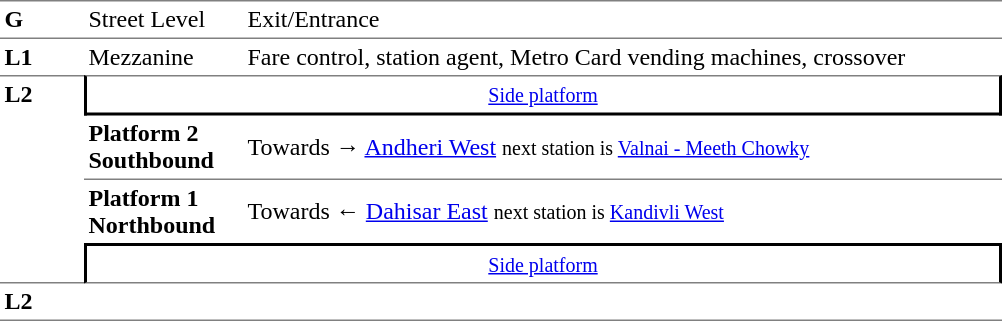<table cellspacing="0" cellpadding="3" border="0">
<tr>
<td style="border-bottom:solid 1px gray;border-top:solid 1px gray;" width="50" valign="top"><strong>G</strong></td>
<td style="border-top:solid 1px gray;border-bottom:solid 1px gray;" width="100" valign="top">Street Level</td>
<td style="border-top:solid 1px gray;border-bottom:solid 1px gray;" width="500" valign="top">Exit/Entrance</td>
</tr>
<tr>
<td valign="top"><strong>L1</strong></td>
<td valign="top">Mezzanine</td>
<td valign="top">Fare control, station agent, Metro Card vending machines, crossover</td>
</tr>
<tr>
<td rowspan="4" style="border-top:solid 1px gray;border-bottom:solid 1px gray;" width="50" valign="top"><strong>L2</strong></td>
<td colspan="2" style="border-top:solid 1px gray;border-right:solid 2px black;border-left:solid 2px black;border-bottom:solid 2px black;text-align:center;"><small><a href='#'>Side platform</a></small></td>
</tr>
<tr>
<td style="border-bottom:solid 1px gray;" width="100"><span><strong>Platform 2</strong><br><strong>Southbound</strong></span></td>
<td style="border-bottom:solid 1px gray;" width="500">Towards → <a href='#'>Andheri West</a> <small>next station is <a href='#'>Valnai - Meeth Chowky</a></small></td>
</tr>
<tr>
<td><span><strong>Platform 1</strong><br><strong>Northbound</strong></span></td>
<td>Towards ← <a href='#'>Dahisar East</a> <small>next station is <a href='#'>Kandivli West</a></small></td>
</tr>
<tr>
<td colspan="2" style="border-top:solid 2px black;border-right:solid 2px black;border-left:solid 2px black;border-bottom:solid 1px gray;" align="center"><small><a href='#'>Side platform</a></small></td>
</tr>
<tr>
<td rowspan="2" style="border-bottom:solid 1px gray;" width="50" valign="top"><strong>L2</strong></td>
<td style="border-bottom:solid 1px gray;" width="100"></td>
<td style="border-bottom:solid 1px gray;" width="500"></td>
</tr>
<tr>
</tr>
</table>
